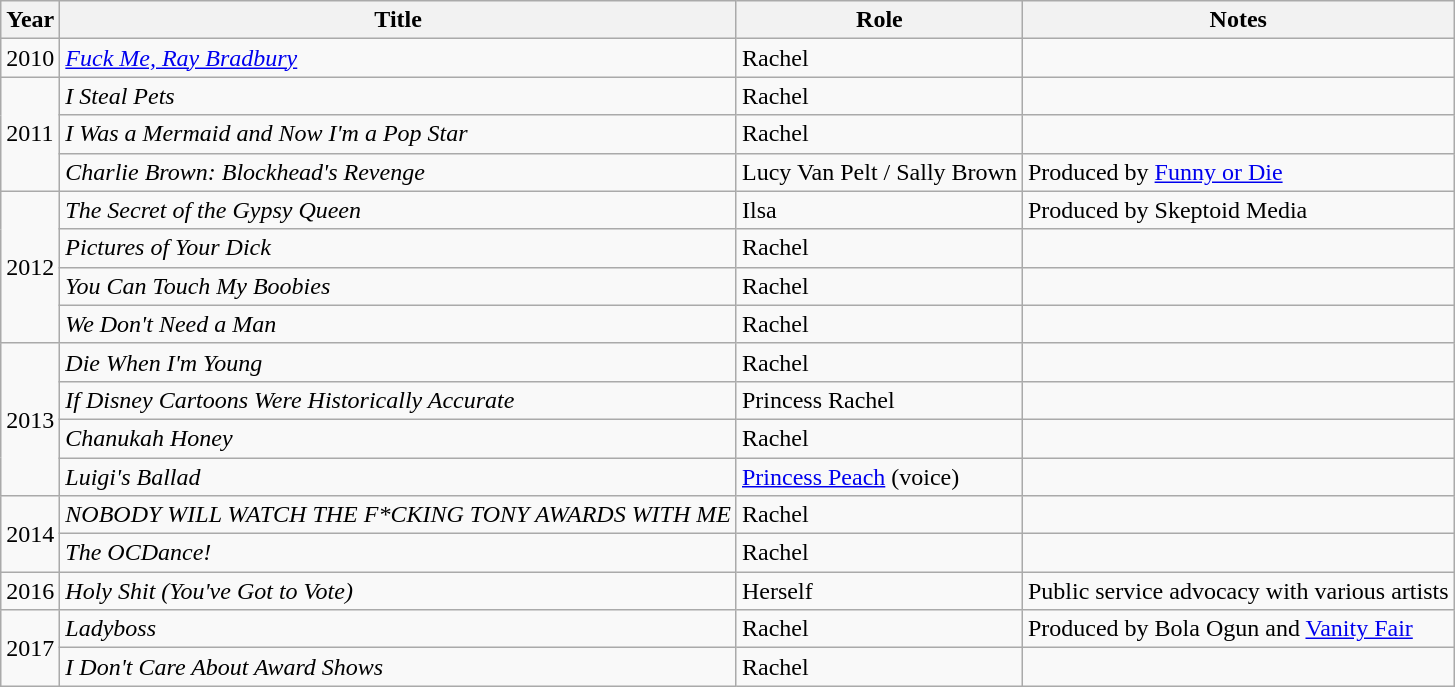<table class="wikitable sortable">
<tr>
<th>Year</th>
<th>Title</th>
<th>Role</th>
<th class="unsortable">Notes</th>
</tr>
<tr>
<td>2010</td>
<td><em><a href='#'>Fuck Me, Ray Bradbury</a></em></td>
<td>Rachel</td>
<td></td>
</tr>
<tr>
<td rowspan="3">2011</td>
<td><em>I Steal Pets</em></td>
<td>Rachel</td>
<td></td>
</tr>
<tr>
<td><em>I Was a Mermaid and Now I'm a Pop Star</em></td>
<td>Rachel</td>
<td></td>
</tr>
<tr>
<td><em>Charlie Brown: Blockhead's Revenge</em></td>
<td>Lucy Van Pelt / Sally Brown</td>
<td>Produced by <a href='#'>Funny or Die</a></td>
</tr>
<tr>
<td rowspan="4">2012</td>
<td><em>The Secret of the Gypsy Queen</em></td>
<td>Ilsa</td>
<td>Produced by Skeptoid Media</td>
</tr>
<tr>
<td><em>Pictures of Your Dick</em></td>
<td>Rachel</td>
<td></td>
</tr>
<tr>
<td><em>You Can Touch My Boobies</em></td>
<td>Rachel</td>
<td></td>
</tr>
<tr>
<td><em>We Don't Need a Man</em></td>
<td>Rachel</td>
<td></td>
</tr>
<tr>
<td rowspan="4">2013</td>
<td><em>Die When I'm Young</em></td>
<td>Rachel</td>
<td></td>
</tr>
<tr>
<td><em>If Disney Cartoons Were Historically Accurate</em></td>
<td>Princess Rachel</td>
<td></td>
</tr>
<tr>
<td><em>Chanukah Honey</em></td>
<td>Rachel</td>
<td></td>
</tr>
<tr>
<td><em>Luigi's Ballad</em></td>
<td><a href='#'>Princess Peach</a> (voice)</td>
<td></td>
</tr>
<tr>
<td rowspan="2">2014</td>
<td><em>NOBODY WILL WATCH THE F*CKING TONY AWARDS WITH ME</em></td>
<td>Rachel</td>
<td></td>
</tr>
<tr>
<td><em>The OCDance!</em></td>
<td>Rachel</td>
<td></td>
</tr>
<tr>
<td>2016</td>
<td><em>Holy Shit (You've Got to Vote)</em></td>
<td>Herself</td>
<td>Public service advocacy with various artists</td>
</tr>
<tr>
<td rowspan="2">2017</td>
<td><em>Ladyboss</em></td>
<td>Rachel</td>
<td>Produced by Bola Ogun and <a href='#'>Vanity Fair</a></td>
</tr>
<tr>
<td><em>I Don't Care About Award Shows</em></td>
<td>Rachel</td>
<td></td>
</tr>
</table>
